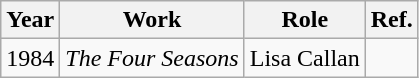<table class="wikitable">
<tr>
<th>Year</th>
<th>Work</th>
<th>Role</th>
<th>Ref.</th>
</tr>
<tr>
<td>1984</td>
<td><em>The Four Seasons</em></td>
<td>Lisa Callan</td>
<td></td>
</tr>
</table>
